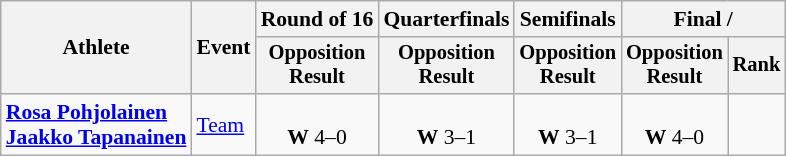<table class="wikitable" style="font-size:90%">
<tr>
<th rowspan="2">Athlete</th>
<th rowspan="2">Event</th>
<th>Round of 16</th>
<th>Quarterfinals</th>
<th>Semifinals</th>
<th colspan=2>Final / </th>
</tr>
<tr style="font-size:95%">
<th>Opposition<br>Result</th>
<th>Opposition<br>Result</th>
<th>Opposition<br>Result</th>
<th>Opposition<br>Result</th>
<th>Rank</th>
</tr>
<tr align=center>
<td align=left><strong><a href='#'>Rosa Pohjolainen</a></strong><br><strong><a href='#'>Jaakko Tapanainen</a></strong></td>
<td align=left><a href='#'>Team</a></td>
<td><br><strong>W</strong> 4–0</td>
<td><br><strong>W</strong> 3–1</td>
<td><br><strong>W</strong> 3–1</td>
<td><br><strong>W</strong> 4–0</td>
<td><strong></strong></td>
</tr>
</table>
